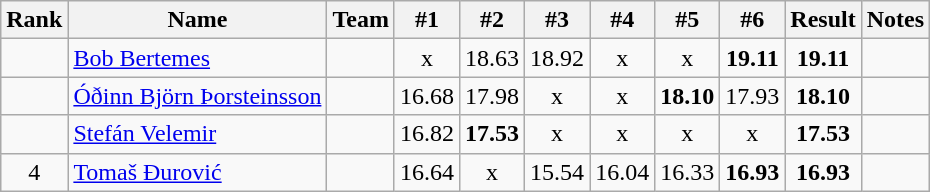<table class="wikitable sortable" style="text-align:center">
<tr>
<th>Rank</th>
<th>Name</th>
<th>Team</th>
<th>#1</th>
<th>#2</th>
<th>#3</th>
<th>#4</th>
<th>#5</th>
<th>#6</th>
<th>Result</th>
<th>Notes</th>
</tr>
<tr>
<td></td>
<td align="left"><a href='#'>Bob Bertemes</a></td>
<td align=left></td>
<td>x</td>
<td>18.63</td>
<td>18.92</td>
<td>x</td>
<td>x</td>
<td><strong>19.11</strong></td>
<td><strong>19.11</strong></td>
<td></td>
</tr>
<tr>
<td></td>
<td align="left"><a href='#'>Óðinn Björn Þorsteinsson</a></td>
<td align=left></td>
<td>16.68</td>
<td>17.98</td>
<td>x</td>
<td>x</td>
<td><strong>18.10</strong></td>
<td>17.93</td>
<td><strong>18.10</strong></td>
<td></td>
</tr>
<tr>
<td></td>
<td align="left"><a href='#'>Stefán Velemir</a></td>
<td align=left></td>
<td>16.82</td>
<td><strong>17.53</strong></td>
<td>x</td>
<td>x</td>
<td>x</td>
<td>x</td>
<td><strong>17.53</strong></td>
<td></td>
</tr>
<tr>
<td>4</td>
<td align="left"><a href='#'>Tomaš Ðurović</a></td>
<td align=left></td>
<td>16.64</td>
<td>x</td>
<td>15.54</td>
<td>16.04</td>
<td>16.33</td>
<td><strong>16.93</strong></td>
<td><strong>16.93</strong></td>
<td></td>
</tr>
</table>
